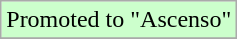<table class="wikitable">
<tr width=10px bgcolor="#ccffcc">
<td>Promoted to "Ascenso"</td>
</tr>
<tr>
</tr>
</table>
